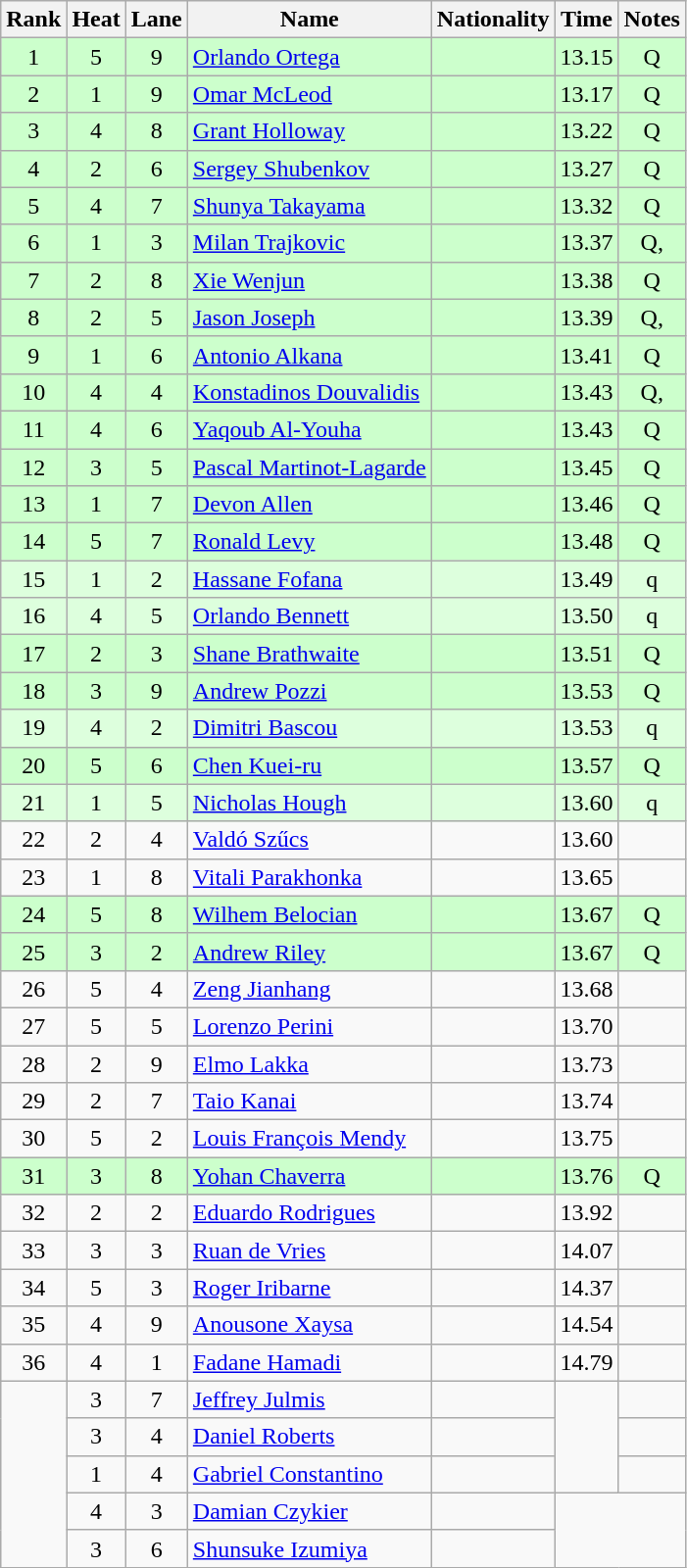<table class="wikitable sortable" style="text-align:center">
<tr>
<th>Rank</th>
<th>Heat</th>
<th>Lane</th>
<th>Name</th>
<th>Nationality</th>
<th>Time</th>
<th>Notes</th>
</tr>
<tr bgcolor=ccffcc>
<td>1</td>
<td>5</td>
<td>9</td>
<td align=left><a href='#'>Orlando Ortega</a></td>
<td align=left></td>
<td>13.15</td>
<td>Q</td>
</tr>
<tr bgcolor=ccffcc>
<td>2</td>
<td>1</td>
<td>9</td>
<td align=left><a href='#'>Omar McLeod</a></td>
<td align=left></td>
<td>13.17</td>
<td>Q</td>
</tr>
<tr bgcolor=ccffcc>
<td>3</td>
<td>4</td>
<td>8</td>
<td align=left><a href='#'>Grant Holloway</a></td>
<td align=left></td>
<td>13.22</td>
<td>Q</td>
</tr>
<tr bgcolor=ccffcc>
<td>4</td>
<td>2</td>
<td>6</td>
<td align=left><a href='#'>Sergey Shubenkov</a></td>
<td align=left></td>
<td>13.27</td>
<td>Q</td>
</tr>
<tr bgcolor=ccffcc>
<td>5</td>
<td>4</td>
<td>7</td>
<td align=left><a href='#'>Shunya Takayama</a></td>
<td align=left></td>
<td>13.32</td>
<td>Q</td>
</tr>
<tr bgcolor=ccffcc>
<td>6</td>
<td>1</td>
<td>3</td>
<td align=left><a href='#'>Milan Trajkovic</a></td>
<td align=left></td>
<td>13.37</td>
<td>Q, </td>
</tr>
<tr bgcolor=ccffcc>
<td>7</td>
<td>2</td>
<td>8</td>
<td align=left><a href='#'>Xie Wenjun</a></td>
<td align=left></td>
<td>13.38</td>
<td>Q</td>
</tr>
<tr bgcolor=ccffcc>
<td>8</td>
<td>2</td>
<td>5</td>
<td align=left><a href='#'>Jason Joseph</a></td>
<td align=left></td>
<td>13.39</td>
<td>Q, <strong></strong></td>
</tr>
<tr bgcolor=ccffcc>
<td>9</td>
<td>1</td>
<td>6</td>
<td align=left><a href='#'>Antonio Alkana</a></td>
<td align=left></td>
<td>13.41</td>
<td>Q</td>
</tr>
<tr bgcolor=ccffcc>
<td>10</td>
<td>4</td>
<td>4</td>
<td align=left><a href='#'>Konstadinos Douvalidis</a></td>
<td align=left></td>
<td>13.43</td>
<td>Q, </td>
</tr>
<tr bgcolor=ccffcc>
<td>11</td>
<td>4</td>
<td>6</td>
<td align=left><a href='#'>Yaqoub Al-Youha</a></td>
<td align=left></td>
<td>13.43</td>
<td>Q</td>
</tr>
<tr bgcolor=ccffcc>
<td>12</td>
<td>3</td>
<td>5</td>
<td align=left><a href='#'>Pascal Martinot-Lagarde</a></td>
<td align=left></td>
<td>13.45</td>
<td>Q</td>
</tr>
<tr bgcolor=ccffcc>
<td>13</td>
<td>1</td>
<td>7</td>
<td align=left><a href='#'>Devon Allen</a></td>
<td align=left></td>
<td>13.46</td>
<td>Q</td>
</tr>
<tr bgcolor=ccffcc>
<td>14</td>
<td>5</td>
<td>7</td>
<td align=left><a href='#'>Ronald Levy</a></td>
<td align=left></td>
<td>13.48</td>
<td>Q</td>
</tr>
<tr bgcolor=ddffdd>
<td>15</td>
<td>1</td>
<td>2</td>
<td align=left><a href='#'>Hassane Fofana</a></td>
<td align=left></td>
<td>13.49</td>
<td>q</td>
</tr>
<tr bgcolor=ddffdd>
<td>16</td>
<td>4</td>
<td>5</td>
<td align=left><a href='#'>Orlando Bennett</a></td>
<td align=left></td>
<td>13.50</td>
<td>q</td>
</tr>
<tr bgcolor=ccffcc>
<td>17</td>
<td>2</td>
<td>3</td>
<td align=left><a href='#'>Shane Brathwaite</a></td>
<td align=left></td>
<td>13.51</td>
<td>Q</td>
</tr>
<tr bgcolor=ccffcc>
<td>18</td>
<td>3</td>
<td>9</td>
<td align=left><a href='#'>Andrew Pozzi</a></td>
<td align=left></td>
<td>13.53</td>
<td>Q</td>
</tr>
<tr bgcolor=ddffdd>
<td>19</td>
<td>4</td>
<td>2</td>
<td align=left><a href='#'>Dimitri Bascou</a></td>
<td align=left></td>
<td>13.53</td>
<td>q</td>
</tr>
<tr bgcolor=ccffcc>
<td>20</td>
<td>5</td>
<td>6</td>
<td align=left><a href='#'>Chen Kuei-ru</a></td>
<td align=left></td>
<td>13.57</td>
<td>Q</td>
</tr>
<tr bgcolor=ddffdd>
<td>21</td>
<td>1</td>
<td>5</td>
<td align=left><a href='#'>Nicholas Hough</a></td>
<td align=left></td>
<td>13.60</td>
<td>q</td>
</tr>
<tr>
<td>22</td>
<td>2</td>
<td>4</td>
<td align=left><a href='#'>Valdó Szűcs</a></td>
<td align=left></td>
<td>13.60</td>
<td></td>
</tr>
<tr>
<td>23</td>
<td>1</td>
<td>8</td>
<td align=left><a href='#'>Vitali Parakhonka</a></td>
<td align=left></td>
<td>13.65</td>
<td></td>
</tr>
<tr bgcolor=ccffcc>
<td>24</td>
<td>5</td>
<td>8</td>
<td align=left><a href='#'>Wilhem Belocian</a></td>
<td align=left></td>
<td>13.67</td>
<td>Q</td>
</tr>
<tr bgcolor=ccffcc>
<td>25</td>
<td>3</td>
<td>2</td>
<td align=left><a href='#'>Andrew Riley</a></td>
<td align=left></td>
<td>13.67</td>
<td>Q</td>
</tr>
<tr>
<td>26</td>
<td>5</td>
<td>4</td>
<td align=left><a href='#'>Zeng Jianhang</a></td>
<td align=left></td>
<td>13.68</td>
<td></td>
</tr>
<tr>
<td>27</td>
<td>5</td>
<td>5</td>
<td align=left><a href='#'>Lorenzo Perini</a></td>
<td align=left></td>
<td>13.70</td>
<td></td>
</tr>
<tr>
<td>28</td>
<td>2</td>
<td>9</td>
<td align=left><a href='#'>Elmo Lakka</a></td>
<td align=left></td>
<td>13.73</td>
<td></td>
</tr>
<tr>
<td>29</td>
<td>2</td>
<td>7</td>
<td align=left><a href='#'>Taio Kanai</a></td>
<td align=left></td>
<td>13.74</td>
<td></td>
</tr>
<tr>
<td>30</td>
<td>5</td>
<td>2</td>
<td align=left><a href='#'>Louis François Mendy</a></td>
<td align=left></td>
<td>13.75</td>
<td></td>
</tr>
<tr bgcolor=ccffcc>
<td>31</td>
<td>3</td>
<td>8</td>
<td align=left><a href='#'>Yohan Chaverra</a></td>
<td align=left></td>
<td>13.76</td>
<td>Q</td>
</tr>
<tr>
<td>32</td>
<td>2</td>
<td>2</td>
<td align=left><a href='#'>Eduardo Rodrigues</a></td>
<td align=left></td>
<td>13.92</td>
<td></td>
</tr>
<tr>
<td>33</td>
<td>3</td>
<td>3</td>
<td align=left><a href='#'>Ruan de Vries</a></td>
<td align=left></td>
<td>14.07</td>
<td></td>
</tr>
<tr>
<td>34</td>
<td>5</td>
<td>3</td>
<td align=left><a href='#'>Roger Iribarne</a></td>
<td align=left></td>
<td>14.37</td>
<td></td>
</tr>
<tr>
<td>35</td>
<td>4</td>
<td>9</td>
<td align=left><a href='#'>Anousone Xaysa</a></td>
<td align=left></td>
<td>14.54</td>
<td></td>
</tr>
<tr>
<td>36</td>
<td>4</td>
<td>1</td>
<td align=left><a href='#'>Fadane Hamadi</a></td>
<td align=left></td>
<td>14.79</td>
<td></td>
</tr>
<tr>
<td rowspan=5></td>
<td>3</td>
<td>7</td>
<td align=left><a href='#'>Jeffrey Julmis</a></td>
<td align=left></td>
<td rowspan=3></td>
<td></td>
</tr>
<tr>
<td>3</td>
<td>4</td>
<td align=left><a href='#'>Daniel Roberts</a></td>
<td align=left></td>
<td></td>
</tr>
<tr>
<td>1</td>
<td>4</td>
<td align=left><a href='#'>Gabriel Constantino</a></td>
<td align=left></td>
<td></td>
</tr>
<tr>
<td>4</td>
<td>3</td>
<td align=left><a href='#'>Damian Czykier</a></td>
<td align=left></td>
<td rowspan=2 colspan=2></td>
</tr>
<tr>
<td>3</td>
<td>6</td>
<td align=left><a href='#'>Shunsuke Izumiya</a></td>
<td align=left></td>
</tr>
</table>
